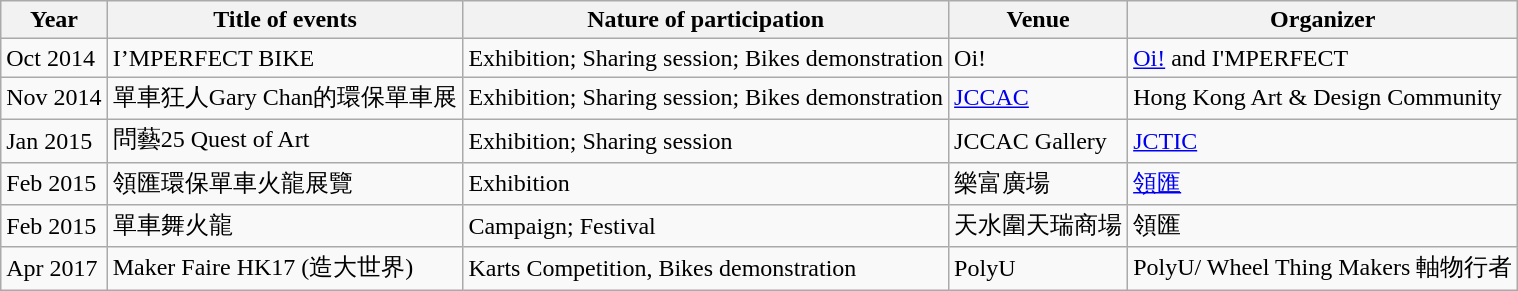<table class="wikitable">
<tr>
<th>Year</th>
<th>Title of events</th>
<th>Nature of participation</th>
<th>Venue</th>
<th>Organizer</th>
</tr>
<tr>
<td>Oct 2014</td>
<td>I’MPERFECT BIKE</td>
<td>Exhibition; Sharing session; Bikes demonstration</td>
<td>Oi!</td>
<td><a href='#'>Oi!</a> and I'MPERFECT</td>
</tr>
<tr>
<td>Nov 2014</td>
<td>單車狂人Gary Chan的環保單車展</td>
<td>Exhibition; Sharing session; Bikes demonstration</td>
<td><a href='#'>JCCAC</a></td>
<td>Hong Kong Art & Design Community</td>
</tr>
<tr>
<td>Jan 2015</td>
<td>問藝25 Quest of Art</td>
<td>Exhibition; Sharing session</td>
<td>JCCAC Gallery</td>
<td><a href='#'>JCTIC</a></td>
</tr>
<tr>
<td>Feb 2015</td>
<td>領匯環保單車火龍展覽</td>
<td>Exhibition</td>
<td>樂富廣場</td>
<td><a href='#'>領匯</a></td>
</tr>
<tr>
<td>Feb 2015</td>
<td>單車舞火龍</td>
<td>Campaign; Festival</td>
<td>天水圍天瑞商場</td>
<td>領匯</td>
</tr>
<tr>
<td>Apr 2017</td>
<td>Maker Faire HK17 (造大世界)</td>
<td>Karts Competition, Bikes demonstration</td>
<td>PolyU</td>
<td>PolyU/ Wheel Thing Makers 軸物行者</td>
</tr>
</table>
